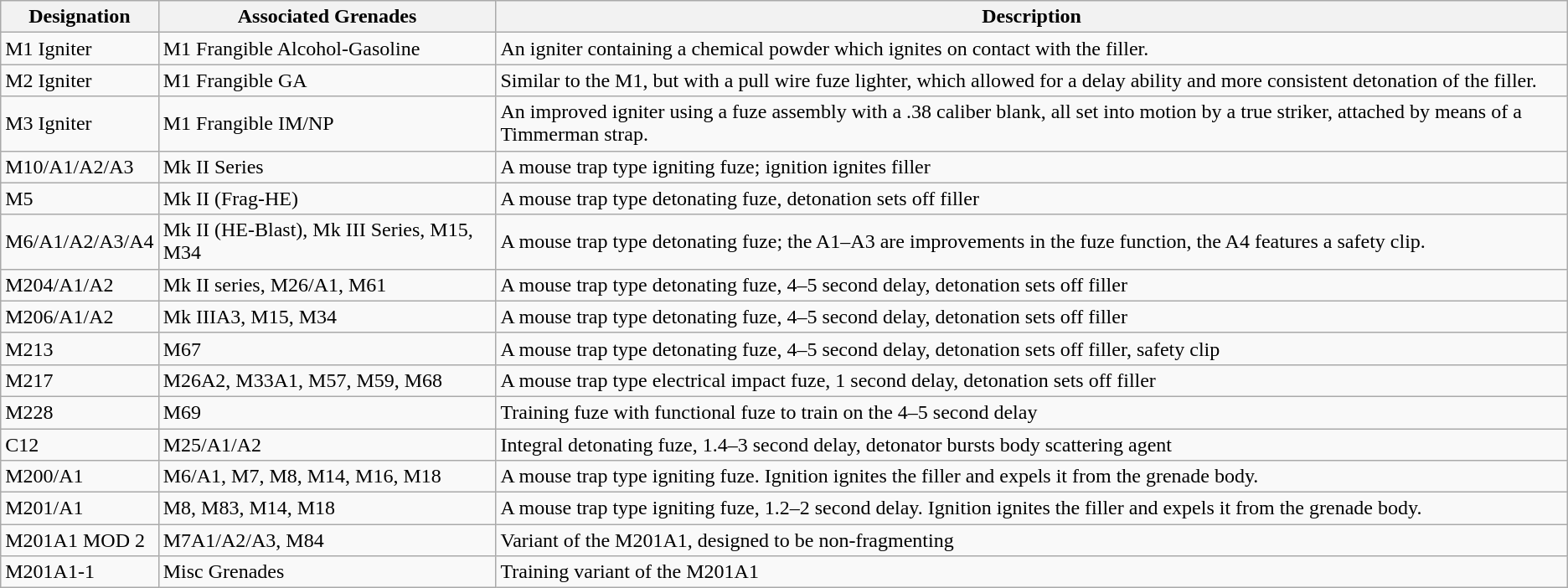<table class="wikitable">
<tr>
<th>Designation</th>
<th>Associated Grenades</th>
<th>Description</th>
</tr>
<tr>
<td>M1 Igniter</td>
<td>M1 Frangible Alcohol-Gasoline</td>
<td>An igniter containing a chemical powder which ignites on contact with the filler.</td>
</tr>
<tr>
<td>M2 Igniter</td>
<td>M1 Frangible GA</td>
<td>Similar to the M1, but with a pull wire fuze lighter, which allowed for a delay ability and more consistent detonation of the filler.</td>
</tr>
<tr>
<td>M3 Igniter</td>
<td>M1 Frangible IM/NP</td>
<td>An improved igniter using a fuze assembly with a .38 caliber blank, all set into motion by a true striker, attached by means of a Timmerman strap.</td>
</tr>
<tr>
<td>M10/A1/A2/A3</td>
<td>Mk II Series</td>
<td>A mouse trap type igniting fuze; ignition ignites filler</td>
</tr>
<tr>
<td>M5</td>
<td>Mk II (Frag-HE)</td>
<td>A mouse trap type detonating fuze, detonation sets off filler</td>
</tr>
<tr>
<td>M6/A1/A2/A3/A4</td>
<td>Mk II (HE-Blast), Mk III Series, M15, M34</td>
<td>A mouse trap type detonating fuze; the A1–A3 are improvements in the fuze function, the A4 features a safety clip.</td>
</tr>
<tr>
<td>M204/A1/A2</td>
<td>Mk II series, M26/A1, M61</td>
<td>A mouse trap type detonating fuze, 4–5 second delay, detonation sets off filler</td>
</tr>
<tr>
<td>M206/A1/A2</td>
<td>Mk IIIA3, M15, M34</td>
<td>A mouse trap type detonating fuze, 4–5 second delay, detonation sets off filler</td>
</tr>
<tr>
<td>M213</td>
<td>M67</td>
<td>A mouse trap type detonating fuze, 4–5 second delay, detonation sets off filler, safety clip</td>
</tr>
<tr>
<td>M217</td>
<td>M26A2, M33A1, M57, M59, M68</td>
<td>A mouse trap type electrical impact fuze, 1 second delay, detonation sets off filler</td>
</tr>
<tr>
<td>M228</td>
<td>M69</td>
<td>Training fuze with functional fuze to train on the 4–5 second delay</td>
</tr>
<tr>
<td>C12</td>
<td>M25/A1/A2</td>
<td>Integral detonating fuze, 1.4–3 second delay, detonator bursts body scattering agent</td>
</tr>
<tr>
<td>M200/A1</td>
<td>M6/A1, M7, M8, M14, M16, M18</td>
<td>A mouse trap type igniting fuze. Ignition ignites the filler and expels it from the grenade body.</td>
</tr>
<tr>
<td>M201/A1</td>
<td>M8, M83, M14, M18</td>
<td>A mouse trap type igniting fuze, 1.2–2 second delay.  Ignition ignites the filler and expels it from the grenade body.</td>
</tr>
<tr>
<td>M201A1 MOD 2</td>
<td>M7A1/A2/A3, M84</td>
<td>Variant of the M201A1, designed to be non-fragmenting</td>
</tr>
<tr>
<td>M201A1-1</td>
<td>Misc Grenades</td>
<td>Training variant of the M201A1</td>
</tr>
</table>
